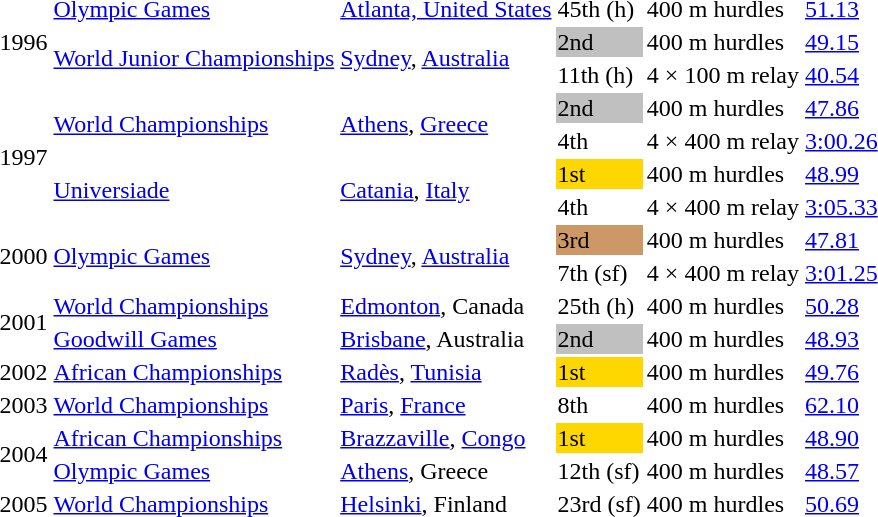<table>
<tr>
<td rowspan=3>1996</td>
<td><a href='#'>Olympic Games</a></td>
<td><a href='#'>Atlanta, United States</a></td>
<td>45th (h)</td>
<td>400 m hurdles</td>
<td><a href='#'>51.13</a></td>
</tr>
<tr>
<td rowspan=2><a href='#'>World Junior Championships</a></td>
<td rowspan=2><a href='#'>Sydney</a>, <a href='#'>Australia</a></td>
<td bgcolor=silver>2nd</td>
<td>400 m hurdles</td>
<td><a href='#'>49.15</a></td>
</tr>
<tr>
<td>11th (h)</td>
<td>4 × 100 m relay</td>
<td><a href='#'>40.54</a></td>
</tr>
<tr>
<td rowspan=4>1997</td>
<td rowspan=2><a href='#'>World Championships</a></td>
<td rowspan=2><a href='#'>Athens</a>, <a href='#'>Greece</a></td>
<td bgcolor="silver">2nd</td>
<td>400 m hurdles</td>
<td><a href='#'>47.86</a></td>
</tr>
<tr>
<td>4th</td>
<td>4 × 400 m relay</td>
<td><a href='#'>3:00.26</a></td>
</tr>
<tr>
<td rowspan=2><a href='#'>Universiade</a></td>
<td rowspan=2><a href='#'>Catania</a>, <a href='#'>Italy</a></td>
<td bgcolor="gold">1st</td>
<td>400 m hurdles</td>
<td><a href='#'>48.99</a></td>
</tr>
<tr>
<td>4th</td>
<td>4 × 400 m relay</td>
<td><a href='#'>3:05.33</a></td>
</tr>
<tr>
<td rowspan=2>2000</td>
<td rowspan=2><a href='#'>Olympic Games</a></td>
<td rowspan=2><a href='#'>Sydney</a>, <a href='#'>Australia</a></td>
<td bgcolor="cc9966">3rd</td>
<td>400 m hurdles</td>
<td><a href='#'>47.81</a></td>
</tr>
<tr>
<td>7th (sf)</td>
<td>4 × 400 m relay</td>
<td><a href='#'>3:01.25</a></td>
</tr>
<tr>
<td rowspan=2>2001</td>
<td><a href='#'>World Championships</a></td>
<td><a href='#'>Edmonton</a>, Canada</td>
<td>25th (h)</td>
<td>400 m hurdles</td>
<td><a href='#'>50.28</a></td>
</tr>
<tr>
<td><a href='#'>Goodwill Games</a></td>
<td><a href='#'>Brisbane</a>, Australia</td>
<td bgcolor="silver">2nd</td>
<td>400 m hurdles</td>
<td><a href='#'>48.93</a></td>
</tr>
<tr>
<td>2002</td>
<td><a href='#'>African Championships</a></td>
<td><a href='#'>Radès</a>, <a href='#'>Tunisia</a></td>
<td bgcolor="gold">1st</td>
<td>400 m hurdles</td>
<td><a href='#'>49.76</a></td>
</tr>
<tr>
<td>2003</td>
<td><a href='#'>World Championships</a></td>
<td><a href='#'>Paris</a>, <a href='#'>France</a></td>
<td>8th</td>
<td>400 m hurdles</td>
<td><a href='#'>62.10</a></td>
</tr>
<tr>
<td rowspan=2>2004</td>
<td><a href='#'>African Championships</a></td>
<td><a href='#'>Brazzaville</a>, <a href='#'>Congo</a></td>
<td bgcolor="gold">1st</td>
<td>400 m hurdles</td>
<td><a href='#'>48.90</a></td>
</tr>
<tr>
<td><a href='#'>Olympic Games</a></td>
<td><a href='#'>Athens</a>, Greece</td>
<td>12th (sf)</td>
<td>400 m hurdles</td>
<td><a href='#'>48.57</a></td>
</tr>
<tr>
<td>2005</td>
<td><a href='#'>World Championships</a></td>
<td><a href='#'>Helsinki</a>, Finland</td>
<td>23rd (sf)</td>
<td>400 m hurdles</td>
<td><a href='#'>50.69</a></td>
</tr>
</table>
